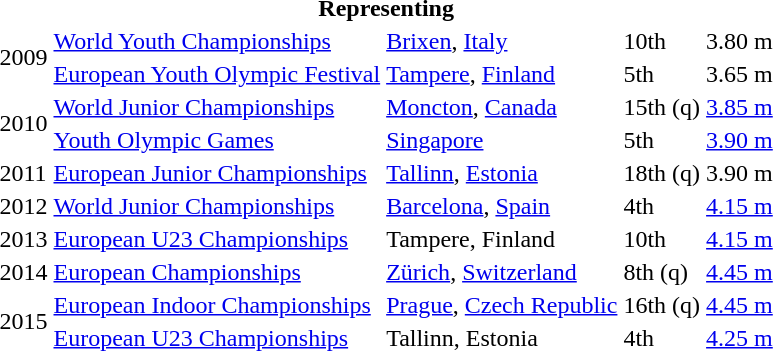<table>
<tr>
<th colspan="6">Representing </th>
</tr>
<tr>
<td rowspan=2>2009</td>
<td><a href='#'>World Youth Championships</a></td>
<td><a href='#'>Brixen</a>, <a href='#'>Italy</a></td>
<td>10th</td>
<td>3.80 m</td>
</tr>
<tr>
<td><a href='#'>European Youth Olympic Festival</a></td>
<td><a href='#'>Tampere</a>, <a href='#'>Finland</a></td>
<td>5th</td>
<td>3.65 m</td>
</tr>
<tr>
<td rowspan=2>2010</td>
<td><a href='#'>World Junior Championships</a></td>
<td><a href='#'>Moncton</a>, <a href='#'>Canada</a></td>
<td>15th (q)</td>
<td><a href='#'>3.85 m</a></td>
</tr>
<tr>
<td><a href='#'>Youth Olympic Games</a></td>
<td><a href='#'>Singapore</a></td>
<td>5th</td>
<td><a href='#'>3.90 m</a></td>
</tr>
<tr>
<td>2011</td>
<td><a href='#'>European Junior Championships</a></td>
<td><a href='#'>Tallinn</a>, <a href='#'>Estonia</a></td>
<td>18th (q)</td>
<td>3.90 m</td>
</tr>
<tr>
<td>2012</td>
<td><a href='#'>World Junior Championships</a></td>
<td><a href='#'>Barcelona</a>, <a href='#'>Spain</a></td>
<td>4th</td>
<td><a href='#'>4.15 m</a></td>
</tr>
<tr>
<td>2013</td>
<td><a href='#'>European U23 Championships</a></td>
<td>Tampere, Finland</td>
<td>10th</td>
<td><a href='#'>4.15 m</a></td>
</tr>
<tr>
<td>2014</td>
<td><a href='#'>European Championships</a></td>
<td><a href='#'>Zürich</a>, <a href='#'>Switzerland</a></td>
<td>8th (q)</td>
<td><a href='#'>4.45 m</a></td>
</tr>
<tr>
<td rowspan=2>2015</td>
<td><a href='#'>European Indoor Championships</a></td>
<td><a href='#'>Prague</a>, <a href='#'>Czech Republic</a></td>
<td>16th (q)</td>
<td><a href='#'>4.45 m</a></td>
</tr>
<tr>
<td><a href='#'>European U23 Championships</a></td>
<td>Tallinn, Estonia</td>
<td>4th</td>
<td><a href='#'>4.25 m</a></td>
</tr>
</table>
